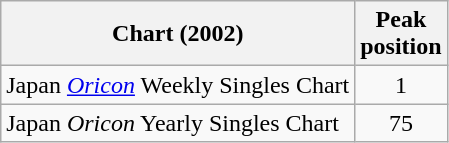<table class="wikitable sortable">
<tr>
<th>Chart (2002)</th>
<th>Peak<br>position</th>
</tr>
<tr>
<td>Japan <em><a href='#'>Oricon</a></em> Weekly Singles Chart</td>
<td align="center">1</td>
</tr>
<tr>
<td>Japan <em>Oricon</em> Yearly Singles Chart</td>
<td align="center">75</td>
</tr>
</table>
